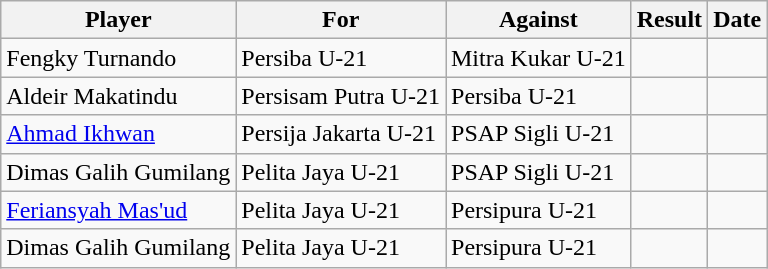<table class="wikitable sortable">
<tr>
<th>Player</th>
<th>For</th>
<th>Against</th>
<th align=center>Result</th>
<th>Date</th>
</tr>
<tr>
<td> Fengky Turnando</td>
<td>Persiba U-21</td>
<td>Mitra Kukar U-21</td>
<td align="center"></td>
<td></td>
</tr>
<tr>
<td> Aldeir Makatindu</td>
<td>Persisam Putra U-21</td>
<td>Persiba U-21</td>
<td align="center"></td>
<td></td>
</tr>
<tr>
<td> <a href='#'>Ahmad Ikhwan</a></td>
<td>Persija Jakarta U-21</td>
<td>PSAP Sigli U-21</td>
<td align="center"></td>
<td></td>
</tr>
<tr>
<td> Dimas Galih Gumilang</td>
<td>Pelita Jaya U-21</td>
<td>PSAP Sigli U-21</td>
<td align="center"></td>
<td></td>
</tr>
<tr>
<td> <a href='#'>Feriansyah Mas'ud</a></td>
<td>Pelita Jaya U-21</td>
<td>Persipura U-21</td>
<td align="center"></td>
<td></td>
</tr>
<tr>
<td> Dimas Galih Gumilang</td>
<td>Pelita Jaya U-21</td>
<td>Persipura U-21</td>
<td align="center"></td>
<td></td>
</tr>
</table>
